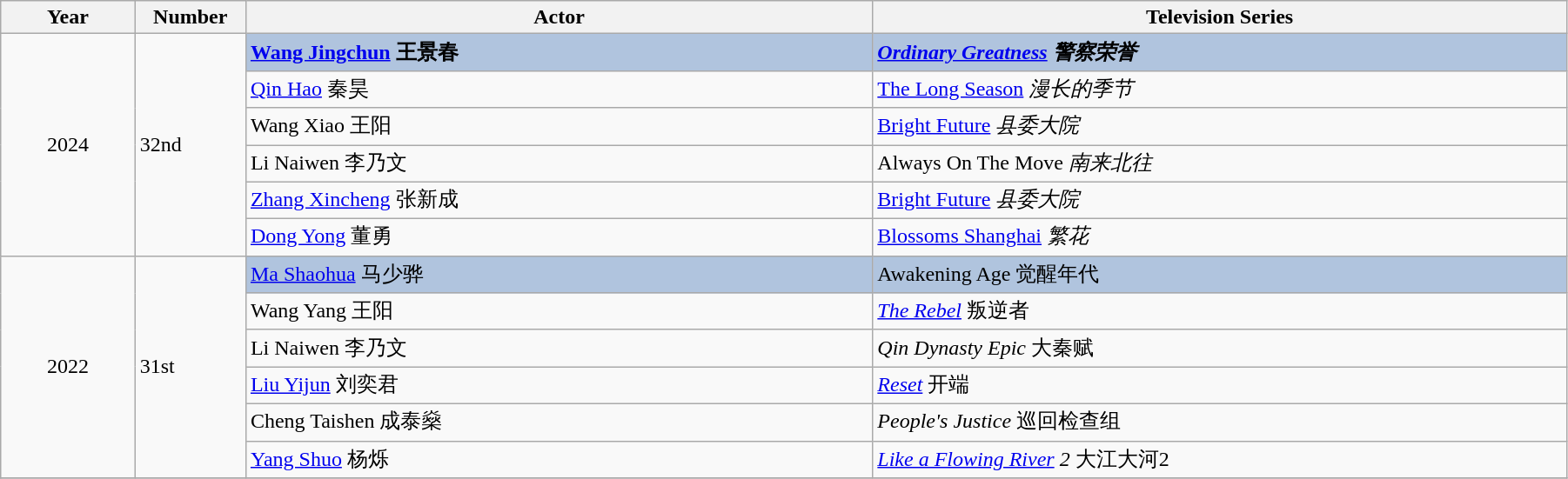<table class="wikitable" width="95%" align="center">
<tr>
<th width="6%">Year</th>
<th width="4%">Number</th>
<th width="28%">Actor</th>
<th width="31%">Television Series</th>
</tr>
<tr>
<td rowspan="6" style="text-align:center;">2024</td>
<td rowspan="6">32nd</td>
<td style="background:#B0C4DE;"><strong><a href='#'>Wang Jingchun</a> 王景春</strong></td>
<td style="background:#B0C4DE;"><strong><em><a href='#'>Ordinary Greatness</a><em> 警察荣誉	<strong></td>
</tr>
<tr>
<td><a href='#'>Qin Hao</a> 秦昊</td>
<td></em><a href='#'>The Long Season</a><em> 漫长的季节</td>
</tr>
<tr>
<td>Wang Xiao  王阳</td>
<td></em><a href='#'>Bright Future</a><em> 县委大院</td>
</tr>
<tr>
<td>Li Naiwen 李乃文</td>
<td></em>Always On The Move<em> 南来北往</td>
</tr>
<tr>
<td><a href='#'>Zhang Xincheng</a> 张新成</td>
<td></em><a href='#'>Bright Future</a><em> 县委大院</td>
</tr>
<tr>
<td><a href='#'>Dong Yong</a> 董勇</td>
<td></em><a href='#'>Blossoms Shanghai</a><em> 繁花</td>
</tr>
<tr>
<td rowspan="6" style="text-align:center;">2022</td>
<td rowspan="6">31st</td>
<td style="background:#B0C4DE;"></strong><a href='#'>Ma Shaohua</a> 马少骅<strong></td>
<td style="background:#B0C4DE;"></em></strong>Awakening Age</em> 觉醒年代	</strong></td>
</tr>
<tr>
<td>Wang Yang  王阳</td>
<td><em><a href='#'>The Rebel</a></em> 叛逆者</td>
</tr>
<tr>
<td>Li Naiwen 李乃文</td>
<td><em>Qin Dynasty Epic</em> 大秦赋</td>
</tr>
<tr>
<td><a href='#'>Liu Yijun</a> 刘奕君</td>
<td><em><a href='#'>Reset</a></em> 开端</td>
</tr>
<tr>
<td>Cheng Taishen 成泰燊</td>
<td><em>People's Justice</em> 巡回检查组</td>
</tr>
<tr>
<td><a href='#'>Yang Shuo</a> 杨烁</td>
<td><em><a href='#'>Like a Flowing River</a> 2</em> 大江大河2</td>
</tr>
<tr>
</tr>
</table>
